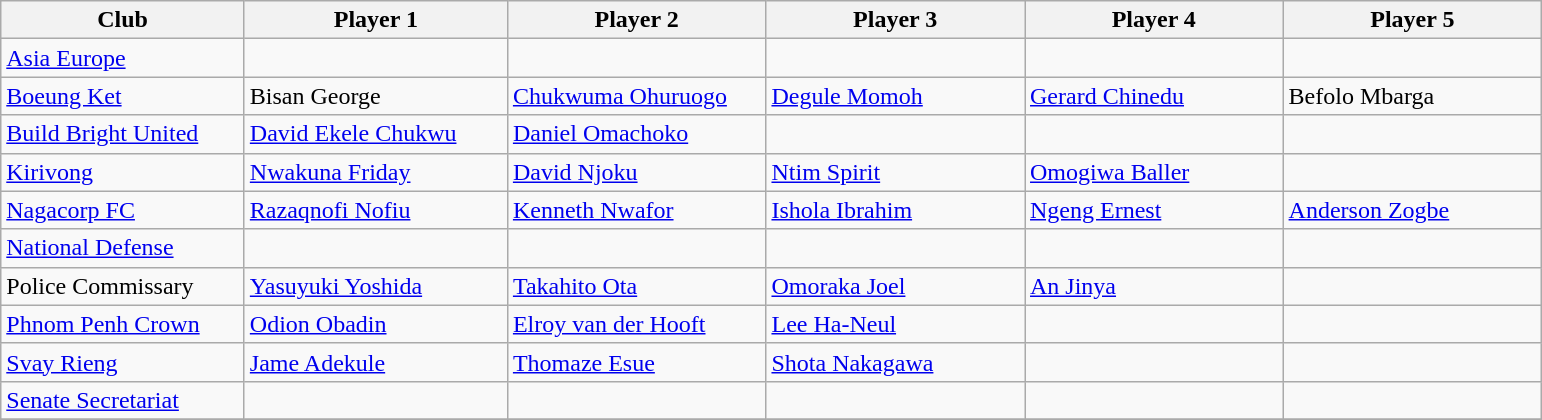<table class="wikitable" border="1">
<tr>
<th width="155">Club</th>
<th width="168">Player 1</th>
<th width="165">Player 2</th>
<th width="165">Player 3</th>
<th width="165">Player 4</th>
<th width="165">Player 5</th>
</tr>
<tr>
<td><a href='#'>Asia Europe</a></td>
<td></td>
<td></td>
<td></td>
<td></td>
<td></td>
</tr>
<tr>
<td><a href='#'>Boeung Ket</a></td>
<td> Bisan George</td>
<td> <a href='#'>Chukwuma Ohuruogo</a></td>
<td> <a href='#'>Degule Momoh</a></td>
<td> <a href='#'>Gerard Chinedu</a></td>
<td> Befolo Mbarga</td>
</tr>
<tr>
<td><a href='#'>Build Bright United</a></td>
<td><a href='#'>David Ekele Chukwu</a></td>
<td> <a href='#'>Daniel Omachoko</a></td>
<td></td>
<td></td>
</tr>
<tr>
<td><a href='#'>Kirivong</a></td>
<td><a href='#'>Nwakuna Friday</a></td>
<td> <a href='#'>David Njoku</a></td>
<td> <a href='#'>Ntim Spirit</a></td>
<td> <a href='#'>Omogiwa Baller</a></td>
<td></td>
</tr>
<tr>
<td><a href='#'>Nagacorp FC</a></td>
<td> <a href='#'>Razaqnofi Nofiu</a></td>
<td> <a href='#'>Kenneth Nwafor</a></td>
<td> <a href='#'>Ishola Ibrahim</a></td>
<td> <a href='#'>Ngeng Ernest</a></td>
<td> <a href='#'>Anderson Zogbe</a></td>
</tr>
<tr>
<td><a href='#'>National Defense</a></td>
<td></td>
<td></td>
<td></td>
<td></td>
<td></td>
</tr>
<tr>
<td>Police Commissary</td>
<td><a href='#'>Yasuyuki Yoshida</a></td>
<td> <a href='#'>Takahito Ota</a></td>
<td> <a href='#'>Omoraka Joel</a></td>
<td> <a href='#'>An Jinya</a></td>
<td></td>
</tr>
<tr>
<td><a href='#'>Phnom Penh Crown</a></td>
<td> <a href='#'>Odion Obadin</a></td>
<td> <a href='#'>Elroy van der Hooft</a></td>
<td> <a href='#'>Lee Ha-Neul</a></td>
<td></td>
<td></td>
</tr>
<tr>
<td><a href='#'>Svay Rieng</a></td>
<td> <a href='#'>Jame Adekule</a></td>
<td> <a href='#'>Thomaze Esue</a></td>
<td> <a href='#'>Shota Nakagawa</a></td>
<td></td>
<td></td>
</tr>
<tr>
<td><a href='#'>Senate Secretariat</a></td>
<td></td>
<td></td>
<td></td>
<td></td>
<td></td>
</tr>
<tr>
</tr>
</table>
